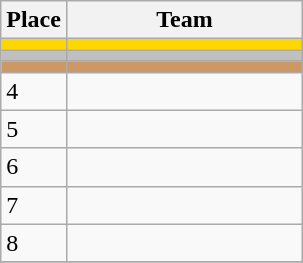<table class="wikitable">
<tr>
<th width=30>Place</th>
<th width=150>Team</th>
</tr>
<tr bgcolor=gold>
<td></td>
<td><strong></strong></td>
</tr>
<tr bgcolor=silver>
<td></td>
<td><strong></strong></td>
</tr>
<tr bgcolor=cc9966>
<td></td>
<td><strong></strong></td>
</tr>
<tr>
<td>4</td>
<td></td>
</tr>
<tr>
<td>5</td>
<td></td>
</tr>
<tr>
<td>6</td>
<td></td>
</tr>
<tr>
<td>7</td>
<td></td>
</tr>
<tr>
<td>8</td>
<td></td>
</tr>
<tr>
</tr>
</table>
